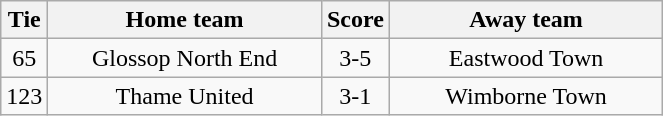<table class="wikitable" style="text-align:center;">
<tr>
<th width=20>Tie</th>
<th width=175>Home team</th>
<th width=20>Score</th>
<th width=175>Away team</th>
</tr>
<tr>
<td>65</td>
<td>Glossop North End</td>
<td>3-5</td>
<td>Eastwood Town</td>
</tr>
<tr>
<td>123</td>
<td>Thame United</td>
<td>3-1</td>
<td>Wimborne Town</td>
</tr>
</table>
